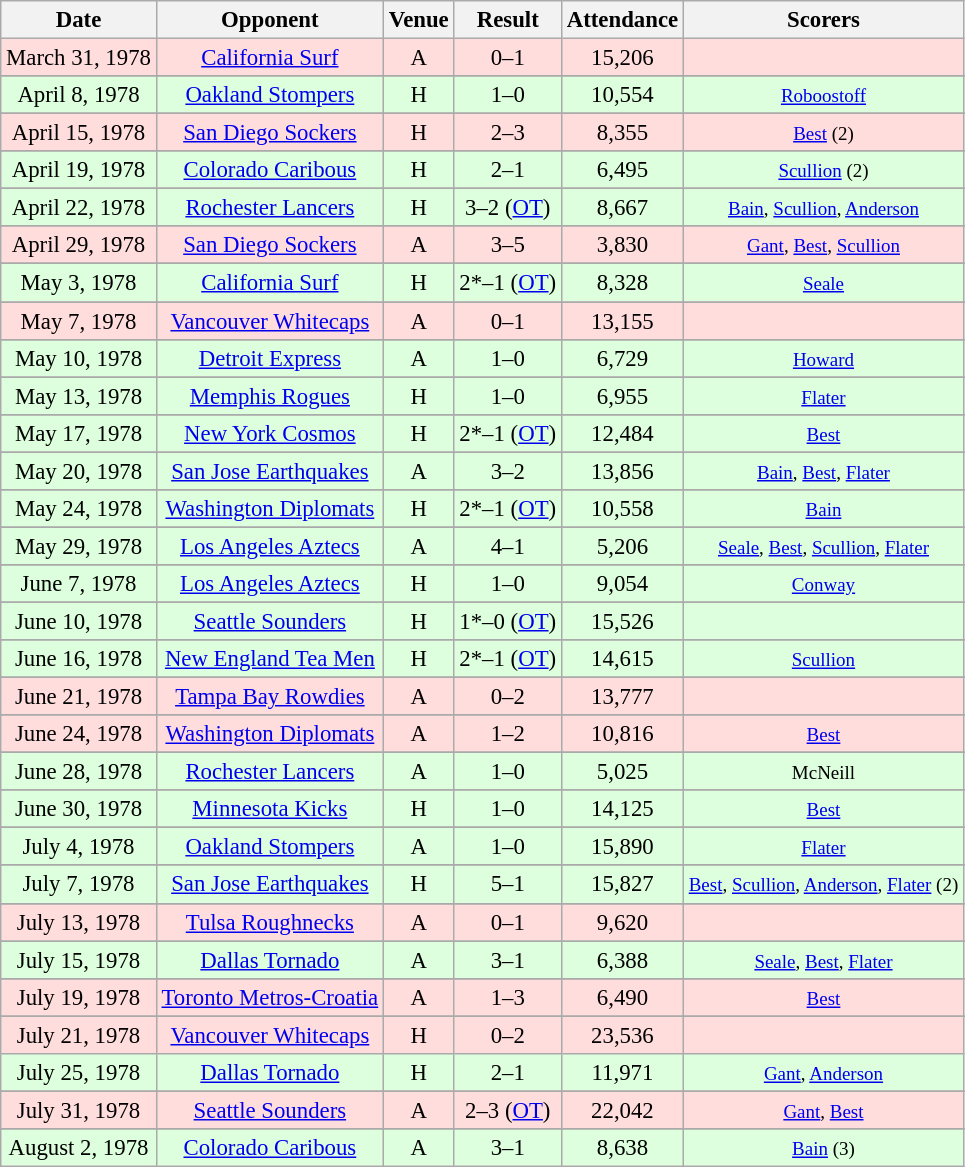<table class="wikitable" style="font-size:95%; text-align:center">
<tr>
<th>Date</th>
<th>Opponent</th>
<th>Venue</th>
<th>Result</th>
<th>Attendance</th>
<th>Scorers</th>
</tr>
<tr bgcolor="#ffdddd">
<td>March 31, 1978</td>
<td><a href='#'>California Surf</a></td>
<td>A</td>
<td>0–1</td>
<td>15,206</td>
<td></td>
</tr>
<tr>
</tr>
<tr bgcolor="#ddffdd">
<td>April 8, 1978</td>
<td><a href='#'>Oakland Stompers</a></td>
<td>H</td>
<td>1–0</td>
<td>10,554</td>
<td><small><a href='#'>Roboostoff</a></small></td>
</tr>
<tr>
</tr>
<tr bgcolor="#ffdddd">
<td>April 15, 1978</td>
<td><a href='#'>San Diego Sockers</a></td>
<td>H</td>
<td>2–3</td>
<td>8,355</td>
<td><small><a href='#'>Best</a> (2)</small></td>
</tr>
<tr>
</tr>
<tr bgcolor="#ddffdd">
<td>April 19, 1978</td>
<td><a href='#'>Colorado Caribous</a></td>
<td>H</td>
<td>2–1</td>
<td>6,495</td>
<td><small><a href='#'>Scullion</a> (2)</small></td>
</tr>
<tr>
</tr>
<tr bgcolor="#ddffdd">
<td>April 22, 1978</td>
<td><a href='#'>Rochester Lancers</a></td>
<td>H</td>
<td>3–2 (<a href='#'>OT</a>)</td>
<td>8,667</td>
<td><small><a href='#'>Bain</a>, <a href='#'>Scullion</a>, <a href='#'>Anderson</a></small></td>
</tr>
<tr>
</tr>
<tr bgcolor="#ffdddd">
<td>April 29, 1978</td>
<td><a href='#'>San Diego Sockers</a></td>
<td>A</td>
<td>3–5</td>
<td>3,830</td>
<td><small><a href='#'>Gant</a>, <a href='#'>Best</a>, <a href='#'>Scullion</a></small></td>
</tr>
<tr>
</tr>
<tr bgcolor="#ddffdd">
<td>May 3, 1978</td>
<td><a href='#'>California Surf</a></td>
<td>H</td>
<td>2*–1 (<a href='#'>OT</a>)</td>
<td>8,328</td>
<td><small><a href='#'>Seale</a></small></td>
</tr>
<tr>
</tr>
<tr bgcolor="#ffdddd">
<td>May 7, 1978</td>
<td><a href='#'>Vancouver Whitecaps</a></td>
<td>A</td>
<td>0–1</td>
<td>13,155</td>
<td></td>
</tr>
<tr>
</tr>
<tr bgcolor="#ddffdd">
<td>May 10, 1978</td>
<td><a href='#'>Detroit Express</a></td>
<td>A</td>
<td>1–0</td>
<td>6,729</td>
<td><small><a href='#'>Howard</a></small></td>
</tr>
<tr>
</tr>
<tr bgcolor="#ddffdd">
<td>May 13, 1978</td>
<td><a href='#'>Memphis Rogues</a></td>
<td>H</td>
<td>1–0</td>
<td>6,955</td>
<td><small><a href='#'>Flater</a></small></td>
</tr>
<tr>
</tr>
<tr bgcolor="#ddffdd">
<td>May 17, 1978</td>
<td><a href='#'>New York Cosmos</a></td>
<td>H</td>
<td>2*–1 (<a href='#'>OT</a>)</td>
<td>12,484</td>
<td><small><a href='#'>Best</a></small></td>
</tr>
<tr>
</tr>
<tr bgcolor="#ddffdd">
<td>May 20, 1978</td>
<td><a href='#'>San Jose Earthquakes</a></td>
<td>A</td>
<td>3–2</td>
<td>13,856</td>
<td><small><a href='#'>Bain</a>, <a href='#'>Best</a>, <a href='#'>Flater</a></small></td>
</tr>
<tr>
</tr>
<tr bgcolor="#ddffdd">
<td>May 24, 1978</td>
<td><a href='#'>Washington Diplomats</a></td>
<td>H</td>
<td>2*–1 (<a href='#'>OT</a>)</td>
<td>10,558</td>
<td><small><a href='#'>Bain</a></small></td>
</tr>
<tr>
</tr>
<tr bgcolor="#ddffdd">
<td>May 29, 1978</td>
<td><a href='#'>Los Angeles Aztecs</a></td>
<td>A</td>
<td>4–1</td>
<td>5,206</td>
<td><small><a href='#'>Seale</a>, <a href='#'>Best</a>, <a href='#'>Scullion</a>, <a href='#'>Flater</a></small></td>
</tr>
<tr>
</tr>
<tr bgcolor="#ddffdd">
<td>June 7, 1978</td>
<td><a href='#'>Los Angeles Aztecs</a></td>
<td>H</td>
<td>1–0</td>
<td>9,054</td>
<td><small><a href='#'>Conway</a></small></td>
</tr>
<tr>
</tr>
<tr bgcolor="#ddffdd">
<td>June 10, 1978</td>
<td><a href='#'>Seattle Sounders</a></td>
<td>H</td>
<td>1*–0 (<a href='#'>OT</a>)</td>
<td>15,526</td>
<td></td>
</tr>
<tr>
</tr>
<tr bgcolor="#ddffdd">
<td>June 16, 1978</td>
<td><a href='#'>New England Tea Men</a></td>
<td>H</td>
<td>2*–1 (<a href='#'>OT</a>)</td>
<td>14,615</td>
<td><small><a href='#'>Scullion</a></small></td>
</tr>
<tr>
</tr>
<tr bgcolor="#ffdddd">
<td>June 21, 1978</td>
<td><a href='#'>Tampa Bay Rowdies</a></td>
<td>A</td>
<td>0–2</td>
<td>13,777</td>
<td></td>
</tr>
<tr>
</tr>
<tr bgcolor="#ffdddd">
<td>June 24, 1978</td>
<td><a href='#'>Washington Diplomats</a></td>
<td>A</td>
<td>1–2</td>
<td>10,816</td>
<td><small><a href='#'>Best</a></small></td>
</tr>
<tr>
</tr>
<tr bgcolor="#ddffdd">
<td>June 28, 1978</td>
<td><a href='#'>Rochester Lancers</a></td>
<td>A</td>
<td>1–0</td>
<td>5,025</td>
<td><small>McNeill</small></td>
</tr>
<tr>
</tr>
<tr bgcolor="#ddffdd">
<td>June 30, 1978</td>
<td><a href='#'>Minnesota Kicks</a></td>
<td>H</td>
<td>1–0</td>
<td>14,125</td>
<td><small><a href='#'>Best</a></small></td>
</tr>
<tr>
</tr>
<tr bgcolor="#ddffdd">
<td>July 4, 1978</td>
<td><a href='#'>Oakland Stompers</a></td>
<td>A</td>
<td>1–0</td>
<td>15,890</td>
<td><small><a href='#'>Flater</a></small></td>
</tr>
<tr>
</tr>
<tr bgcolor="#ddffdd">
<td>July 7, 1978</td>
<td><a href='#'>San Jose Earthquakes</a></td>
<td>H</td>
<td>5–1</td>
<td>15,827</td>
<td><small><a href='#'>Best</a>, <a href='#'>Scullion</a>, <a href='#'>Anderson</a>, <a href='#'>Flater</a> (2)</small></td>
</tr>
<tr>
</tr>
<tr bgcolor="#ffdddd">
<td>July 13, 1978</td>
<td><a href='#'>Tulsa Roughnecks</a></td>
<td>A</td>
<td>0–1</td>
<td>9,620</td>
<td></td>
</tr>
<tr>
</tr>
<tr bgcolor="#ddffdd">
<td>July 15, 1978</td>
<td><a href='#'>Dallas Tornado</a></td>
<td>A</td>
<td>3–1</td>
<td>6,388</td>
<td><small><a href='#'>Seale</a>, <a href='#'>Best</a>, <a href='#'>Flater</a></small></td>
</tr>
<tr>
</tr>
<tr bgcolor="#ffdddd">
<td>July 19, 1978</td>
<td><a href='#'>Toronto Metros-Croatia</a></td>
<td>A</td>
<td>1–3</td>
<td>6,490</td>
<td><small><a href='#'>Best</a></small></td>
</tr>
<tr>
</tr>
<tr bgcolor="#ffdddd">
<td>July 21, 1978</td>
<td><a href='#'>Vancouver Whitecaps</a></td>
<td>H</td>
<td>0–2</td>
<td>23,536</td>
<td></td>
</tr>
<tr bgcolor="#ddffdd">
<td>July 25, 1978</td>
<td><a href='#'>Dallas Tornado</a></td>
<td>H</td>
<td>2–1</td>
<td>11,971</td>
<td><small><a href='#'>Gant</a>, <a href='#'>Anderson</a></small></td>
</tr>
<tr>
</tr>
<tr bgcolor="#ffdddd">
<td>July 31, 1978</td>
<td><a href='#'>Seattle Sounders</a></td>
<td>A</td>
<td>2–3 (<a href='#'>OT</a>)</td>
<td>22,042</td>
<td><small><a href='#'>Gant</a>, <a href='#'>Best</a></small></td>
</tr>
<tr>
</tr>
<tr bgcolor="#ddffdd">
<td>August 2, 1978</td>
<td><a href='#'>Colorado Caribous</a></td>
<td>A</td>
<td>3–1</td>
<td>8,638</td>
<td><small><a href='#'>Bain</a> (3)</small></td>
</tr>
</table>
